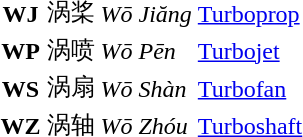<table>
<tr>
<th>WJ</th>
<td>涡桨</td>
<td><em>Wō Jiăng</em></td>
<td><a href='#'>Turboprop</a></td>
</tr>
<tr>
<th>WP</th>
<td>涡喷</td>
<td><em>Wō Pēn</em></td>
<td><a href='#'>Turbojet</a></td>
</tr>
<tr>
<th>WS</th>
<td>涡扇</td>
<td><em>Wō Shàn</em></td>
<td><a href='#'>Turbofan</a></td>
</tr>
<tr>
<th>WZ</th>
<td>涡轴</td>
<td><em>Wō Zhóu</em></td>
<td><a href='#'>Turboshaft</a></td>
</tr>
</table>
